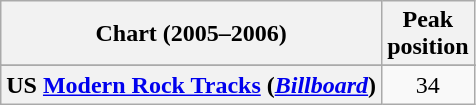<table class="wikitable sortable plainrowheaders" style="text-align:center">
<tr>
<th>Chart (2005–2006)</th>
<th>Peak<br>position</th>
</tr>
<tr>
</tr>
<tr>
</tr>
<tr>
</tr>
<tr>
</tr>
<tr>
<th scope="row">US <a href='#'>Modern Rock Tracks</a> (<em><a href='#'>Billboard</a></em>)</th>
<td>34</td>
</tr>
</table>
